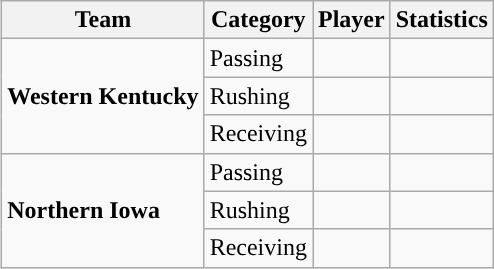<table class="wikitable" style="float: right;">
<tr>
<th>Team</th>
<th>Category</th>
<th>Player</th>
<th>Statistics</th>
</tr>
<tr>
<td rowspan=3><strong>Western Kentucky</strong></td>
<td>Passing</td>
<td></td>
<td></td>
</tr>
<tr>
<td>Rushing</td>
<td></td>
<td></td>
</tr>
<tr>
<td>Receiving</td>
<td></td>
<td></td>
</tr>
<tr>
<td rowspan=3><strong>Northern Iowa</strong></td>
<td>Passing</td>
<td></td>
<td></td>
</tr>
<tr>
<td>Rushing</td>
<td></td>
<td></td>
</tr>
<tr>
<td>Receiving</td>
<td></td>
<td></td>
</tr>
</table>
